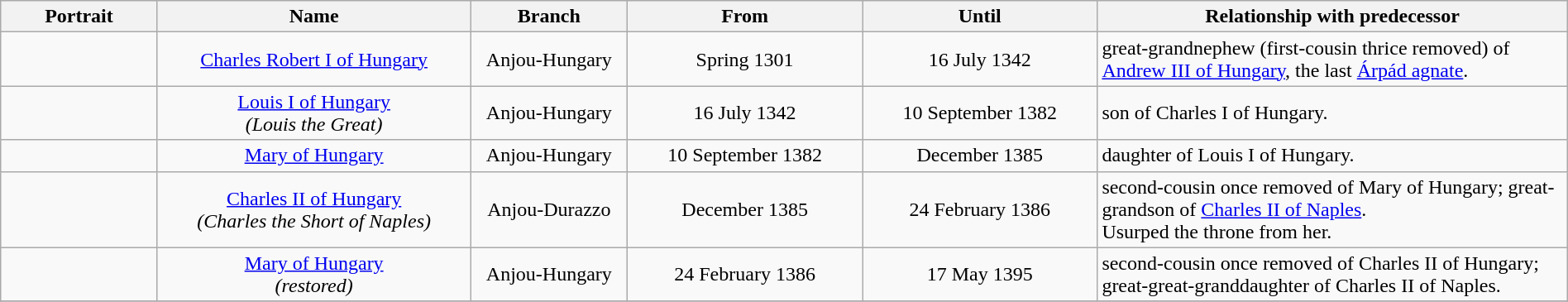<table width=100% class="wikitable">
<tr>
<th width=10%>Portrait</th>
<th width=20%>Name</th>
<th width=10%>Branch</th>
<th width=15%>From</th>
<th width=15%>Until</th>
<th width=35%>Relationship with predecessor</th>
</tr>
<tr>
<td align="center"></td>
<td align="center"><a href='#'>Charles Robert I of Hungary</a></td>
<td align="center">Anjou-Hungary</td>
<td align="center">Spring 1301</td>
<td align="center">16 July 1342</td>
<td>great-grandnephew (first-cousin thrice removed) of <a href='#'>Andrew III of Hungary</a>, the last <a href='#'>Árpád agnate</a>.</td>
</tr>
<tr>
<td align="center"></td>
<td align="center"><a href='#'>Louis I of Hungary</a><br><em>(Louis the Great)</em></td>
<td align="center">Anjou-Hungary</td>
<td align="center">16 July 1342</td>
<td align="center">10 September 1382</td>
<td>son of Charles I of Hungary.</td>
</tr>
<tr>
<td align="center"></td>
<td align="center"><a href='#'>Mary of Hungary</a></td>
<td align="center">Anjou-Hungary</td>
<td align="center">10 September 1382</td>
<td align="center">December 1385</td>
<td>daughter of Louis I of Hungary.</td>
</tr>
<tr>
<td align="center"></td>
<td align="center"><a href='#'>Charles II of Hungary</a><br><em>(Charles the Short of Naples)</em></td>
<td align="center">Anjou-Durazzo</td>
<td align="center">December 1385</td>
<td align="center">24 February 1386</td>
<td>second-cousin once removed of Mary of Hungary; great-grandson of <a href='#'>Charles II of Naples</a>.<br> Usurped the throne from her.</td>
</tr>
<tr>
<td align="center"></td>
<td align="center"><a href='#'>Mary of Hungary</a><br><em>(restored)</em></td>
<td align="center">Anjou-Hungary</td>
<td align="center">24 February 1386</td>
<td align="center">17 May 1395</td>
<td>second-cousin once removed of Charles II of Hungary;<br>great-great-granddaughter of Charles II of Naples.</td>
</tr>
<tr>
</tr>
</table>
